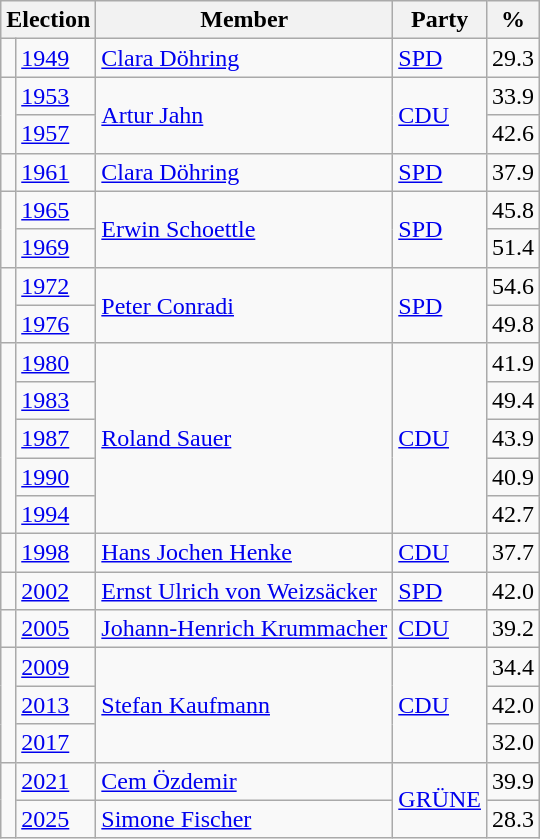<table class=wikitable>
<tr>
<th colspan=2>Election</th>
<th>Member</th>
<th>Party</th>
<th>%</th>
</tr>
<tr>
<td bgcolor=></td>
<td><a href='#'>1949</a></td>
<td><a href='#'>Clara Döhring</a></td>
<td><a href='#'>SPD</a></td>
<td align=right>29.3</td>
</tr>
<tr>
<td rowspan=2 bgcolor=></td>
<td><a href='#'>1953</a></td>
<td rowspan=2><a href='#'>Artur Jahn</a></td>
<td rowspan=2><a href='#'>CDU</a></td>
<td align=right>33.9</td>
</tr>
<tr>
<td><a href='#'>1957</a></td>
<td align=right>42.6</td>
</tr>
<tr>
<td bgcolor=></td>
<td><a href='#'>1961</a></td>
<td><a href='#'>Clara Döhring</a></td>
<td><a href='#'>SPD</a></td>
<td align=right>37.9</td>
</tr>
<tr>
<td rowspan=2 bgcolor=></td>
<td><a href='#'>1965</a></td>
<td rowspan=2><a href='#'>Erwin Schoettle</a></td>
<td rowspan=2><a href='#'>SPD</a></td>
<td align=right>45.8</td>
</tr>
<tr>
<td><a href='#'>1969</a></td>
<td align=right>51.4</td>
</tr>
<tr>
<td rowspan=2 bgcolor=></td>
<td><a href='#'>1972</a></td>
<td rowspan=2><a href='#'>Peter Conradi</a></td>
<td rowspan=2><a href='#'>SPD</a></td>
<td align=right>54.6</td>
</tr>
<tr>
<td><a href='#'>1976</a></td>
<td align=right>49.8</td>
</tr>
<tr>
<td rowspan=5 bgcolor=></td>
<td><a href='#'>1980</a></td>
<td rowspan=5><a href='#'>Roland Sauer</a></td>
<td rowspan=5><a href='#'>CDU</a></td>
<td align=right>41.9</td>
</tr>
<tr>
<td><a href='#'>1983</a></td>
<td align=right>49.4</td>
</tr>
<tr>
<td><a href='#'>1987</a></td>
<td align=right>43.9</td>
</tr>
<tr>
<td><a href='#'>1990</a></td>
<td align=right>40.9</td>
</tr>
<tr>
<td><a href='#'>1994</a></td>
<td align=right>42.7</td>
</tr>
<tr>
<td bgcolor=></td>
<td><a href='#'>1998</a></td>
<td><a href='#'>Hans Jochen Henke</a></td>
<td><a href='#'>CDU</a></td>
<td align=right>37.7</td>
</tr>
<tr>
<td bgcolor=></td>
<td><a href='#'>2002</a></td>
<td><a href='#'>Ernst Ulrich von Weizsäcker</a></td>
<td><a href='#'>SPD</a></td>
<td align=right>42.0</td>
</tr>
<tr>
<td bgcolor=></td>
<td><a href='#'>2005</a></td>
<td><a href='#'>Johann-Henrich Krummacher</a></td>
<td><a href='#'>CDU</a></td>
<td align=right>39.2</td>
</tr>
<tr>
<td rowspan=3 bgcolor=></td>
<td><a href='#'>2009</a></td>
<td rowspan=3><a href='#'>Stefan Kaufmann</a></td>
<td rowspan=3><a href='#'>CDU</a></td>
<td align=right>34.4</td>
</tr>
<tr>
<td><a href='#'>2013</a></td>
<td align=right>42.0</td>
</tr>
<tr>
<td><a href='#'>2017</a></td>
<td align=right>32.0</td>
</tr>
<tr>
<td rowspan=2 bgcolor=></td>
<td><a href='#'>2021</a></td>
<td><a href='#'>Cem Özdemir</a></td>
<td rowspan=2><a href='#'>GRÜNE</a></td>
<td align=right>39.9</td>
</tr>
<tr>
<td><a href='#'>2025</a></td>
<td><a href='#'>Simone Fischer</a></td>
<td align=right>28.3</td>
</tr>
</table>
